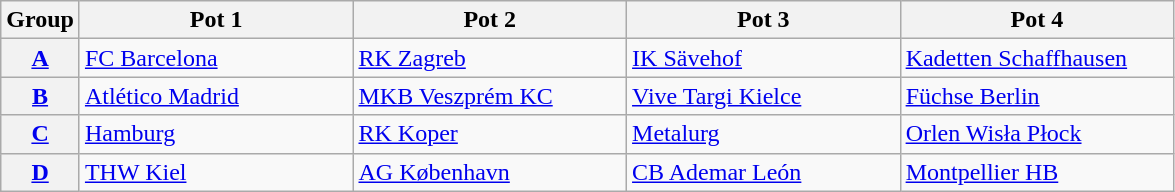<table class="wikitable">
<tr>
<th>Group</th>
<th width=175>Pot 1</th>
<th width=175>Pot 2</th>
<th width=175>Pot 3</th>
<th width=175>Pot 4</th>
</tr>
<tr>
<th><a href='#'>A</a></th>
<td> <a href='#'>FC Barcelona</a></td>
<td> <a href='#'>RK Zagreb</a></td>
<td> <a href='#'>IK Sävehof</a></td>
<td> <a href='#'>Kadetten Schaffhausen</a></td>
</tr>
<tr>
<th><a href='#'>B</a></th>
<td> <a href='#'>Atlético Madrid</a></td>
<td> <a href='#'>MKB Veszprém KC</a></td>
<td> <a href='#'>Vive Targi Kielce</a></td>
<td> <a href='#'>Füchse Berlin</a></td>
</tr>
<tr>
<th><a href='#'>C</a></th>
<td> <a href='#'>Hamburg</a></td>
<td> <a href='#'>RK Koper</a></td>
<td> <a href='#'>Metalurg</a></td>
<td> <a href='#'>Orlen Wisła Płock</a></td>
</tr>
<tr>
<th><a href='#'>D</a></th>
<td> <a href='#'>THW Kiel</a></td>
<td> <a href='#'>AG København</a></td>
<td> <a href='#'>CB Ademar León</a></td>
<td> <a href='#'>Montpellier HB</a></td>
</tr>
</table>
